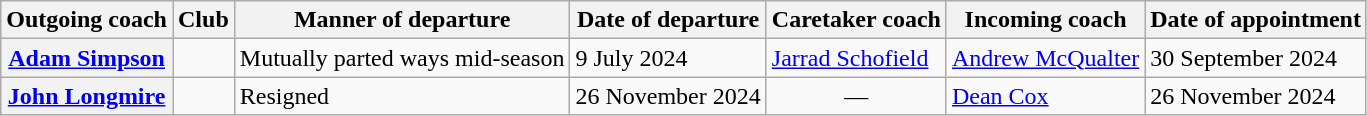<table class="wikitable plainrowheaders">
<tr>
<th>Outgoing coach</th>
<th>Club</th>
<th>Manner of departure</th>
<th>Date of departure</th>
<th>Caretaker coach</th>
<th>Incoming coach</th>
<th>Date of appointment</th>
</tr>
<tr>
<th scope=row><a href='#'>Adam Simpson</a></th>
<td></td>
<td>Mutually parted ways mid-season</td>
<td>9 July 2024</td>
<td><a href='#'>Jarrad Schofield</a></td>
<td><a href='#'>Andrew McQualter</a></td>
<td>30 September 2024</td>
</tr>
<tr>
<th scope=row><a href='#'>John Longmire</a></th>
<td></td>
<td>Resigned</td>
<td>26 November 2024</td>
<td align=center>—</td>
<td><a href='#'>Dean Cox</a></td>
<td>26 November 2024</td>
</tr>
</table>
